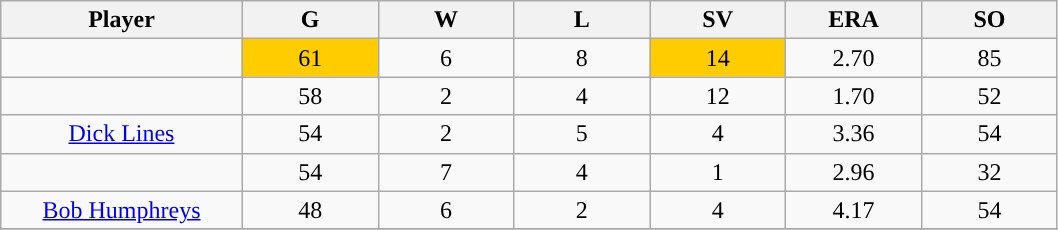<table class="wikitable sortable">
<tr>
<th bgcolor="#DDDDFF" width="16%">Player</th>
<th bgcolor="#DDDDFF" width="9%">G</th>
<th bgcolor="#DDDDFF" width="9%">W</th>
<th bgcolor="#DDDDFF" width="9%">L</th>
<th bgcolor="#DDDDFF" width="9%">SV</th>
<th bgcolor="#DDDDFF" width="9%">ERA</th>
<th bgcolor="#DDDDFF" width="9%">SO</th>
</tr>
<tr align="center">
<td></td>
<td style="background:#fc0;">61</td>
<td>6</td>
<td>8</td>
<td style="background:#fc0;">14</td>
<td>2.70</td>
<td>85</td>
</tr>
<tr align="center">
<td></td>
<td>58</td>
<td>2</td>
<td>4</td>
<td>12</td>
<td>1.70</td>
<td>52</td>
</tr>
<tr align="center">
<td><a href='#'>Dick Lines</a></td>
<td>54</td>
<td>2</td>
<td>5</td>
<td>4</td>
<td>3.36</td>
<td>54</td>
</tr>
<tr align="center">
<td></td>
<td>54</td>
<td>7</td>
<td>4</td>
<td>1</td>
<td>2.96</td>
<td>32</td>
</tr>
<tr align="center">
<td><a href='#'>Bob Humphreys</a></td>
<td>48</td>
<td>6</td>
<td>2</td>
<td>4</td>
<td>4.17</td>
<td>54</td>
</tr>
<tr align="center">
</tr>
</table>
